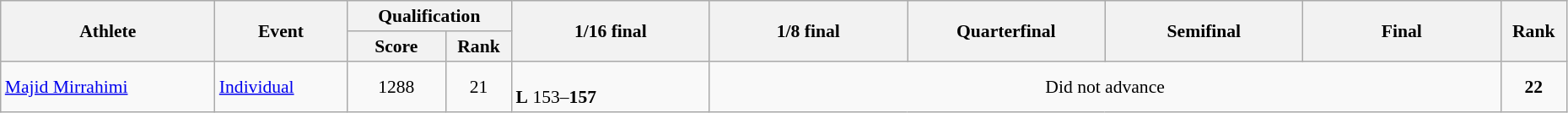<table class="wikitable" width="98%" style="text-align:left; font-size:90%">
<tr>
<th rowspan="2" width="13%">Athlete</th>
<th rowspan="2" width="8%">Event</th>
<th colspan="2">Qualification</th>
<th rowspan="2" width="12%">1/16 final</th>
<th rowspan="2" width="12%">1/8 final</th>
<th rowspan="2" width="12%">Quarterfinal</th>
<th rowspan="2" width="12%">Semifinal</th>
<th rowspan="2" width="12%">Final</th>
<th rowspan="2" width="4%">Rank</th>
</tr>
<tr>
<th width="6%">Score</th>
<th width="4%">Rank</th>
</tr>
<tr>
<td><a href='#'>Majid Mirrahimi</a></td>
<td><a href='#'>Individual</a></td>
<td align="center">1288</td>
<td align="center">21 <strong></strong></td>
<td><br><strong>L</strong> 153–<strong>157</strong></td>
<td colspan=4 align=center>Did not advance</td>
<td align="center"><strong>22</strong></td>
</tr>
</table>
